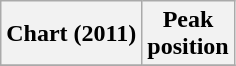<table class="wikitable sortable">
<tr>
<th>Chart (2011)</th>
<th>Peak<br>position</th>
</tr>
<tr>
</tr>
</table>
